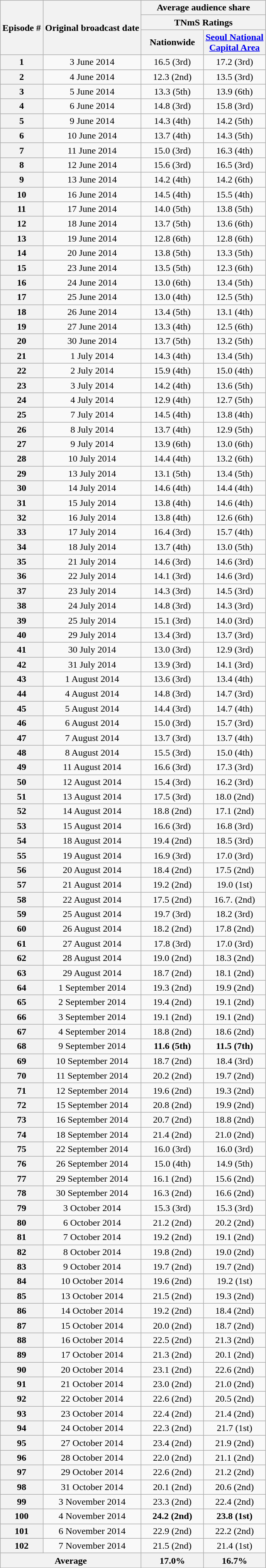<table class="wikitable" style="text-align:center">
<tr>
<th rowspan="3">Episode #</th>
<th rowspan="3">Original broadcast date</th>
<th colspan="2">Average audience share</th>
</tr>
<tr>
<th colspan="2">TNmS Ratings</th>
</tr>
<tr>
<th width=100>Nationwide</th>
<th width=100><a href='#'>Seoul National Capital Area</a></th>
</tr>
<tr>
<th>1</th>
<td>3 June 2014</td>
<td>16.5 (3rd)</td>
<td>17.2 (3rd)</td>
</tr>
<tr>
<th>2</th>
<td>4 June 2014</td>
<td>12.3 (2nd)</td>
<td>13.5 (3rd)</td>
</tr>
<tr>
<th>3</th>
<td>5 June 2014</td>
<td>13.3 (5th)</td>
<td>13.9 (6th)</td>
</tr>
<tr>
<th>4</th>
<td>6 June 2014</td>
<td>14.8 (3rd)</td>
<td>15.8 (3rd)</td>
</tr>
<tr>
<th>5</th>
<td>9 June 2014</td>
<td>14.3 (4th)</td>
<td>14.2 (5th)</td>
</tr>
<tr>
<th>6</th>
<td>10 June 2014</td>
<td>13.7 (4th)</td>
<td>14.3 (5th)</td>
</tr>
<tr>
<th>7</th>
<td>11 June 2014</td>
<td>15.0 (3rd)</td>
<td>16.3 (4th)</td>
</tr>
<tr>
<th>8</th>
<td>12 June 2014</td>
<td>15.6 (3rd)</td>
<td>16.5 (3rd)</td>
</tr>
<tr>
<th>9</th>
<td>13 June 2014</td>
<td>14.2 (4th)</td>
<td>14.2 (6th)</td>
</tr>
<tr>
<th>10</th>
<td>16 June 2014</td>
<td>14.5 (4th)</td>
<td>15.5 (4th)</td>
</tr>
<tr>
<th>11</th>
<td>17 June 2014</td>
<td>14.0 (5th)</td>
<td>13.8 (5th)</td>
</tr>
<tr>
<th>12</th>
<td>18 June 2014</td>
<td>13.7 (5th)</td>
<td>13.6 (6th)</td>
</tr>
<tr>
<th>13</th>
<td>19 June 2014</td>
<td>12.8 (6th)</td>
<td>12.8 (6th)</td>
</tr>
<tr>
<th>14</th>
<td>20 June 2014</td>
<td>13.8 (5th)</td>
<td>13.3 (5th)</td>
</tr>
<tr>
<th>15</th>
<td>23 June 2014</td>
<td>13.5 (5th)</td>
<td>12.3 (6th)</td>
</tr>
<tr>
<th>16</th>
<td>24 June 2014</td>
<td>13.0 (6th)</td>
<td>13.4 (5th)</td>
</tr>
<tr>
<th>17</th>
<td>25 June 2014</td>
<td>13.0 (4th)</td>
<td>12.5 (5th)</td>
</tr>
<tr>
<th>18</th>
<td>26 June 2014</td>
<td>13.4 (5th)</td>
<td>13.1 (4th)</td>
</tr>
<tr>
<th>19</th>
<td>27 June 2014</td>
<td>13.3 (4th)</td>
<td>12.5 (6th)</td>
</tr>
<tr>
<th>20</th>
<td>30 June 2014</td>
<td>13.7 (5th)</td>
<td>13.2 (5th)</td>
</tr>
<tr>
<th>21</th>
<td>1 July 2014</td>
<td>14.3 (4th)</td>
<td>13.4 (5th)</td>
</tr>
<tr>
<th>22</th>
<td>2 July 2014</td>
<td>15.9 (4th)</td>
<td>15.0 (4th)</td>
</tr>
<tr>
<th>23</th>
<td>3 July 2014</td>
<td>14.2 (4th)</td>
<td>13.6 (5th)</td>
</tr>
<tr>
<th>24</th>
<td>4 July 2014</td>
<td>12.9 (4th)</td>
<td>12.7 (5th)</td>
</tr>
<tr>
<th>25</th>
<td>7 July 2014</td>
<td>14.5 (4th)</td>
<td>13.8 (4th)</td>
</tr>
<tr>
<th>26</th>
<td>8 July 2014</td>
<td>13.7 (4th)</td>
<td>12.9 (5th)</td>
</tr>
<tr>
<th>27</th>
<td>9 July 2014</td>
<td>13.9 (6th)</td>
<td>13.0 (6th)</td>
</tr>
<tr>
<th>28</th>
<td>10 July 2014</td>
<td>14.4 (4th)</td>
<td>13.2 (6th)</td>
</tr>
<tr>
<th>29</th>
<td>13 July 2014</td>
<td>13.1 (5th)</td>
<td>13.4 (5th)</td>
</tr>
<tr>
<th>30</th>
<td>14 July 2014</td>
<td>14.6 (4th)</td>
<td>14.4 (4th)</td>
</tr>
<tr>
<th>31</th>
<td>15 July 2014</td>
<td>13.8 (4th)</td>
<td>14.6 (4th)</td>
</tr>
<tr>
<th>32</th>
<td>16 July 2014</td>
<td>13.8 (4th)</td>
<td>12.6 (6th)</td>
</tr>
<tr>
<th>33</th>
<td>17 July 2014</td>
<td>16.4 (3rd)</td>
<td>15.7 (4th)</td>
</tr>
<tr>
<th>34</th>
<td>18 July 2014</td>
<td>13.7 (4th)</td>
<td>13.0 (5th)</td>
</tr>
<tr>
<th>35</th>
<td>21 July 2014</td>
<td>14.6 (3rd)</td>
<td>14.6 (3rd)</td>
</tr>
<tr>
<th>36</th>
<td>22 July 2014</td>
<td>14.1 (3rd)</td>
<td>14.6 (3rd)</td>
</tr>
<tr>
<th>37</th>
<td>23 July 2014</td>
<td>14.3 (3rd)</td>
<td>14.5 (3rd)</td>
</tr>
<tr>
<th>38</th>
<td>24 July 2014</td>
<td>14.8 (3rd)</td>
<td>14.3 (3rd)</td>
</tr>
<tr>
<th>39</th>
<td>25 July 2014</td>
<td>15.1 (3rd)</td>
<td>14.0 (3rd)</td>
</tr>
<tr>
<th>40</th>
<td>29 July 2014</td>
<td>13.4 (3rd)</td>
<td>13.7 (3rd)</td>
</tr>
<tr>
<th>41</th>
<td>30 July 2014</td>
<td>13.0 (3rd)</td>
<td>12.9 (3rd)</td>
</tr>
<tr>
<th>42</th>
<td>31 July 2014</td>
<td>13.9 (3rd)</td>
<td>14.1 (3rd)</td>
</tr>
<tr>
<th>43</th>
<td>1 August 2014</td>
<td>13.6 (3rd)</td>
<td>13.4 (4th)</td>
</tr>
<tr>
<th>44</th>
<td>4 August 2014</td>
<td>14.8 (3rd)</td>
<td>14.7 (3rd)</td>
</tr>
<tr>
<th>45</th>
<td>5 August 2014</td>
<td>14.4 (3rd)</td>
<td>14.7 (4th)</td>
</tr>
<tr>
<th>46</th>
<td>6 August 2014</td>
<td>15.0 (3rd)</td>
<td>15.7 (3rd)</td>
</tr>
<tr>
<th>47</th>
<td>7 August 2014</td>
<td>13.7 (3rd)</td>
<td>13.7 (4th)</td>
</tr>
<tr>
<th>48</th>
<td>8 August 2014</td>
<td>15.5 (3rd)</td>
<td>15.0 (4th)</td>
</tr>
<tr>
<th>49</th>
<td>11 August 2014</td>
<td>16.6 (3rd)</td>
<td>17.3 (3rd)</td>
</tr>
<tr>
<th>50</th>
<td>12 August 2014</td>
<td>15.4 (3rd)</td>
<td>16.2 (3rd)</td>
</tr>
<tr>
<th>51</th>
<td>13 August 2014</td>
<td>17.5 (3rd)</td>
<td>18.0 (2nd)</td>
</tr>
<tr>
<th>52</th>
<td>14 August 2014</td>
<td>18.8 (2nd)</td>
<td>17.1 (2nd)</td>
</tr>
<tr>
<th>53</th>
<td>15 August 2014</td>
<td>16.6 (3rd)</td>
<td>16.8 (3rd)</td>
</tr>
<tr>
<th>54</th>
<td>18 August 2014</td>
<td>19.4 (2nd)</td>
<td>18.5 (3rd)</td>
</tr>
<tr>
<th>55</th>
<td>19 August 2014</td>
<td>16.9 (3rd)</td>
<td>17.0 (3rd)</td>
</tr>
<tr>
<th>56</th>
<td>20 August 2014</td>
<td>18.4 (2nd)</td>
<td>17.5 (2nd)</td>
</tr>
<tr>
<th>57</th>
<td>21 August 2014</td>
<td>19.2 (2nd)</td>
<td>19.0 (1st)</td>
</tr>
<tr>
<th>58</th>
<td>22 August 2014</td>
<td>17.5 (2nd)</td>
<td>16.7. (2nd)</td>
</tr>
<tr>
<th>59</th>
<td>25 August 2014</td>
<td>19.7 (3rd)</td>
<td>18.2 (3rd)</td>
</tr>
<tr>
<th>60</th>
<td>26 August 2014</td>
<td>18.2 (2nd)</td>
<td>17.8 (2nd)</td>
</tr>
<tr>
<th>61</th>
<td>27 August 2014</td>
<td>17.8 (3rd)</td>
<td>17.0 (3rd)</td>
</tr>
<tr>
<th>62</th>
<td>28 August 2014</td>
<td>19.0 (2nd)</td>
<td>18.3 (2nd)</td>
</tr>
<tr>
<th>63</th>
<td>29 August 2014</td>
<td>18.7 (2nd)</td>
<td>18.1 (2nd)</td>
</tr>
<tr>
<th>64</th>
<td>1 September 2014</td>
<td>19.3 (2nd)</td>
<td>19.9 (2nd)</td>
</tr>
<tr>
<th>65</th>
<td>2 September 2014</td>
<td>19.4 (2nd)</td>
<td>19.1 (2nd)</td>
</tr>
<tr>
<th>66</th>
<td>3 September 2014</td>
<td>19.1 (2nd)</td>
<td>19.1 (2nd)</td>
</tr>
<tr>
<th>67</th>
<td>4 September 2014</td>
<td>18.8 (2nd)</td>
<td>18.6 (2nd)</td>
</tr>
<tr>
<th>68</th>
<td>9 September 2014</td>
<td><span><strong>11.6 (5th)</strong></span></td>
<td><span><strong>11.5 (7th)</strong></span></td>
</tr>
<tr>
<th>69</th>
<td>10 September 2014</td>
<td>18.7 (2nd)</td>
<td>18.4 (3rd)</td>
</tr>
<tr>
<th>70</th>
<td>11 September 2014</td>
<td>20.2 (2nd)</td>
<td>19.7 (2nd)</td>
</tr>
<tr>
<th>71</th>
<td>12 September 2014</td>
<td>19.6 (2nd)</td>
<td>19.3 (2nd)</td>
</tr>
<tr>
<th>72</th>
<td>15 September 2014</td>
<td>20.8 (2nd)</td>
<td>19.9 (2nd)</td>
</tr>
<tr>
<th>73</th>
<td>16 September 2014</td>
<td>20.7 (2nd)</td>
<td>18.8 (2nd)</td>
</tr>
<tr>
<th>74</th>
<td>18 September 2014</td>
<td>21.4 (2nd)</td>
<td>21.0 (2nd)</td>
</tr>
<tr>
<th>75</th>
<td>22 September 2014</td>
<td>16.0 (3rd)</td>
<td>16.0 (3rd)</td>
</tr>
<tr>
<th>76</th>
<td>26 September 2014</td>
<td>15.0 (4th)</td>
<td>14.9 (5th)</td>
</tr>
<tr>
<th>77</th>
<td>29 September 2014</td>
<td>16.1 (2nd)</td>
<td>15.6 (2nd)</td>
</tr>
<tr>
<th>78</th>
<td>30 September 2014</td>
<td>16.3 (2nd)</td>
<td>16.6 (2nd)</td>
</tr>
<tr>
<th>79</th>
<td>3 October 2014</td>
<td>15.3 (3rd)</td>
<td>15.3 (3rd)</td>
</tr>
<tr>
<th>80</th>
<td>6 October 2014</td>
<td>21.2 (2nd)</td>
<td>20.2 (2nd)</td>
</tr>
<tr>
<th>81</th>
<td>7 October 2014</td>
<td>19.2 (2nd)</td>
<td>19.1 (2nd)</td>
</tr>
<tr>
<th>82</th>
<td>8 October 2014</td>
<td>19.8 (2nd)</td>
<td>19.0 (2nd)</td>
</tr>
<tr>
<th>83</th>
<td>9 October 2014</td>
<td>19.7 (2nd)</td>
<td>19.7 (2nd)</td>
</tr>
<tr>
<th>84</th>
<td>10 October 2014</td>
<td>19.6 (2nd)</td>
<td>19.2 (1st)</td>
</tr>
<tr>
<th>85</th>
<td>13 October 2014</td>
<td>21.5 (2nd)</td>
<td>19.3 (2nd)</td>
</tr>
<tr>
<th>86</th>
<td>14 October 2014</td>
<td>19.2 (2nd)</td>
<td>18.4 (2nd)</td>
</tr>
<tr>
<th>87</th>
<td>15 October 2014</td>
<td>20.0 (2nd)</td>
<td>18.7 (2nd)</td>
</tr>
<tr>
<th>88</th>
<td>16 October 2014</td>
<td>22.5 (2nd)</td>
<td>21.3 (2nd)</td>
</tr>
<tr>
<th>89</th>
<td>17 October 2014</td>
<td>21.3 (2nd)</td>
<td>20.1 (2nd)</td>
</tr>
<tr>
<th>90</th>
<td>20 October 2014</td>
<td>23.1 (2nd)</td>
<td>22.6 (2nd)</td>
</tr>
<tr>
<th>91</th>
<td>21 October 2014</td>
<td>23.0 (2nd)</td>
<td>21.0 (2nd)</td>
</tr>
<tr>
<th>92</th>
<td>22 October 2014</td>
<td>22.6 (2nd)</td>
<td>20.5 (2nd)</td>
</tr>
<tr>
<th>93</th>
<td>23 October 2014</td>
<td>22.4 (2nd)</td>
<td>21.4 (2nd)</td>
</tr>
<tr>
<th>94</th>
<td>24 October 2014</td>
<td>22.3 (2nd)</td>
<td>21.7 (1st)</td>
</tr>
<tr>
<th>95</th>
<td>27 October 2014</td>
<td>23.4 (2nd)</td>
<td>21.9 (2nd)</td>
</tr>
<tr>
<th>96</th>
<td>28 October 2014</td>
<td>22.0 (2nd)</td>
<td>21.1 (2nd)</td>
</tr>
<tr>
<th>97</th>
<td>29 October 2014</td>
<td>22.6 (2nd)</td>
<td>21.2 (2nd)</td>
</tr>
<tr>
<th>98</th>
<td>31 October 2014</td>
<td>20.1 (2nd)</td>
<td>20.6 (2nd)</td>
</tr>
<tr>
<th>99</th>
<td>3 November 2014</td>
<td>23.3 (2nd)</td>
<td>22.4 (2nd)</td>
</tr>
<tr>
<th>100</th>
<td>4 November 2014</td>
<td><span><strong>24.2 (2nd)</strong></span></td>
<td><span><strong>23.8 (1st)</strong></span></td>
</tr>
<tr>
<th>101</th>
<td>6 November 2014</td>
<td>22.9 (2nd)</td>
<td>22.2 (2nd)</td>
</tr>
<tr>
<th>102</th>
<td>7 November 2014</td>
<td>21.5 (2nd)</td>
<td>21.4 (1st)</td>
</tr>
<tr>
<th colspan="2">Average</th>
<th>17.0%</th>
<th>16.7%</th>
</tr>
</table>
